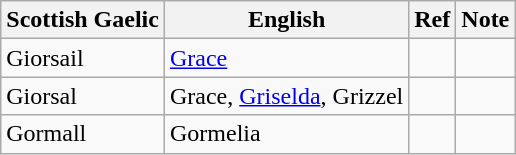<table class="wikitable sortable">
<tr>
<th><strong>Scottish Gaelic</strong></th>
<th><strong>English</strong></th>
<th><strong>Ref</strong></th>
<th><strong>Note</strong></th>
</tr>
<tr>
<td>Giorsail</td>
<td><a href='#'>Grace</a></td>
<td></td>
<td></td>
</tr>
<tr>
<td>Giorsal</td>
<td>Grace, <a href='#'>Griselda</a>, Grizzel</td>
<td></td>
<td></td>
</tr>
<tr>
<td>Gormall</td>
<td>Gormelia</td>
<td></td>
<td></td>
</tr>
</table>
